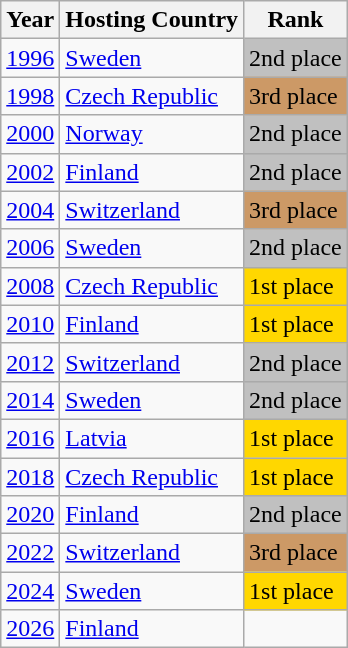<table class="wikitable" style="text-align: center;">
<tr>
<th>Year</th>
<th>Hosting Country</th>
<th>Rank</th>
</tr>
<tr>
<td><a href='#'>1996</a></td>
<td align=left> <a href='#'>Sweden</a></td>
<td align=left bgcolor=silver>2nd place</td>
</tr>
<tr>
<td><a href='#'>1998</a></td>
<td align=left> <a href='#'>Czech Republic</a></td>
<td align=left bgcolor="#c96">3rd place</td>
</tr>
<tr>
<td><a href='#'>2000</a></td>
<td align=left> <a href='#'>Norway</a></td>
<td align=left bgcolor=silver>2nd place</td>
</tr>
<tr>
<td><a href='#'>2002</a></td>
<td align=left> <a href='#'>Finland</a></td>
<td align=left bgcolor=silver>2nd place</td>
</tr>
<tr>
<td><a href='#'>2004</a></td>
<td align=left> <a href='#'>Switzerland</a></td>
<td align=left bgcolor="#c96">3rd place</td>
</tr>
<tr>
<td><a href='#'>2006</a></td>
<td align=left> <a href='#'>Sweden</a></td>
<td align=left bgcolor=silver>2nd place</td>
</tr>
<tr>
<td><a href='#'>2008</a></td>
<td align=left> <a href='#'>Czech Republic</a></td>
<td align=left bgcolor=gold>1st place</td>
</tr>
<tr>
<td><a href='#'>2010</a></td>
<td align=left> <a href='#'>Finland</a></td>
<td align=left bgcolor=gold>1st place</td>
</tr>
<tr>
<td><a href='#'>2012</a></td>
<td align=left> <a href='#'>Switzerland</a></td>
<td align=left bgcolor=silver>2nd place</td>
</tr>
<tr>
<td><a href='#'>2014</a></td>
<td align=left> <a href='#'>Sweden</a></td>
<td align=left bgcolor=silver>2nd place</td>
</tr>
<tr>
<td><a href='#'>2016</a></td>
<td align=left> <a href='#'>Latvia</a></td>
<td align=left bgcolor=gold>1st place</td>
</tr>
<tr>
<td><a href='#'>2018</a></td>
<td align=left> <a href='#'>Czech Republic</a></td>
<td align=left bgcolor=gold>1st place</td>
</tr>
<tr>
<td><a href='#'>2020</a></td>
<td align=left> <a href='#'>Finland</a></td>
<td align=left bgcolor=silver>2nd place</td>
</tr>
<tr>
<td><a href='#'>2022</a></td>
<td align=left> <a href='#'>Switzerland</a></td>
<td align=left bgcolor="#c96">3rd place</td>
</tr>
<tr>
<td><a href='#'>2024</a></td>
<td align=left> <a href='#'>Sweden</a></td>
<td align=left bgcolor=gold>1st place</td>
</tr>
<tr>
<td><a href='#'>2026</a></td>
<td align=left> <a href='#'>Finland</a></td>
<td></td>
</tr>
</table>
